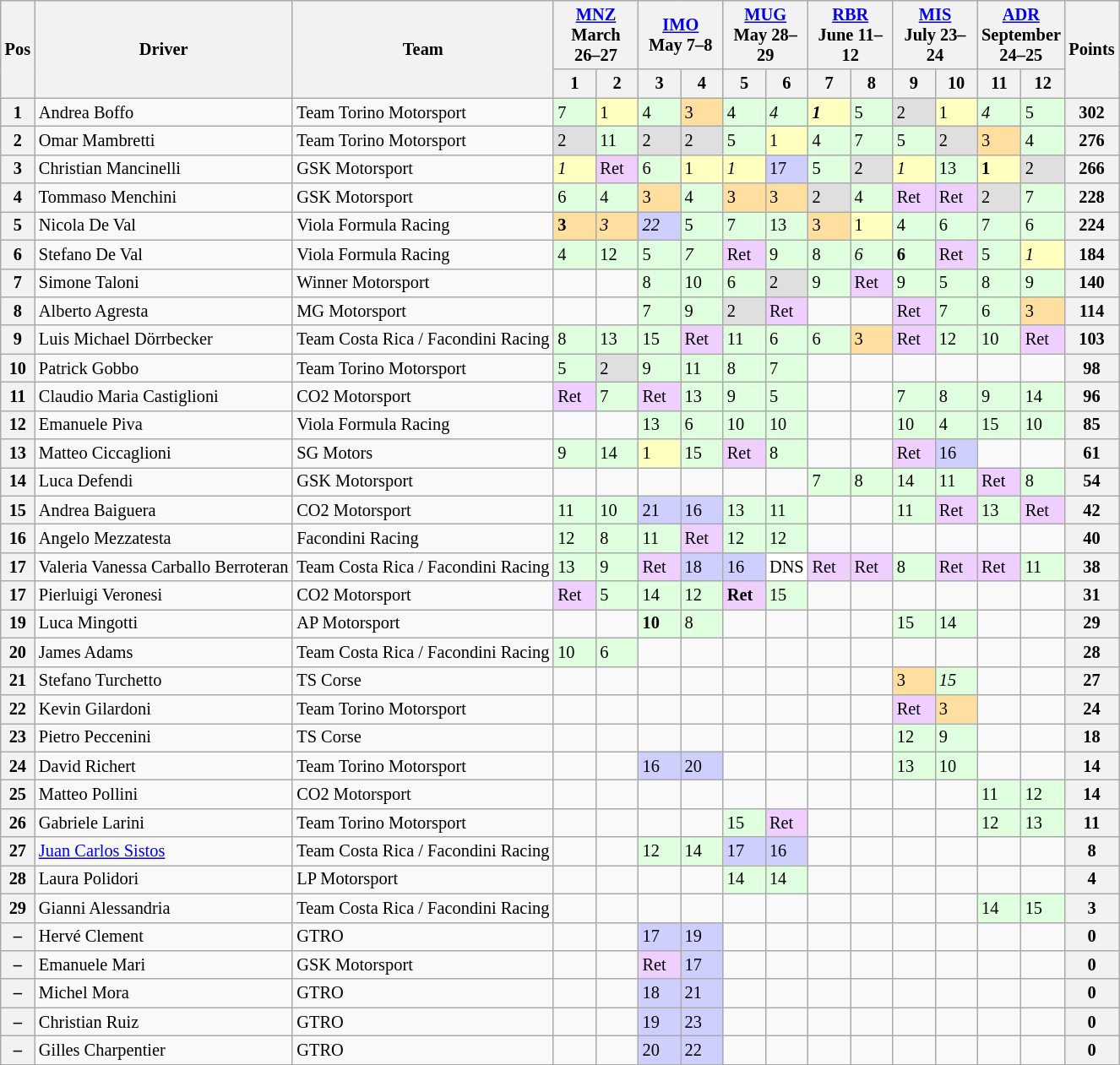<table class="wikitable" style="font-size:85%">
<tr>
<th rowspan=2>Pos</th>
<th rowspan=2>Driver</th>
<th rowspan=2>Team</th>
<th colspan=2> <a href='#'>MNZ</a><br>March 26–27</th>
<th colspan=2> <a href='#'>IMO</a><br>May 7–8</th>
<th colspan=2> <a href='#'>MUG</a><br>May 28–29</th>
<th colspan=2> <a href='#'>RBR</a><br>June 11–12</th>
<th colspan=2> <a href='#'>MIS</a><br>July 23–24</th>
<th colspan=2> <a href='#'>ADR</a><br>September 24–25</th>
<th rowspan=2>Points</th>
</tr>
<tr>
<th width="27">1</th>
<th width="27">2</th>
<th width="27">3</th>
<th width="27">4</th>
<th width="27">5</th>
<th width="27">6</th>
<th width="27">7</th>
<th width="27">8</th>
<th width="27">9</th>
<th width="27">10</th>
<th width="27">11</th>
<th width="27">12</th>
</tr>
<tr>
<th>1</th>
<td> Andrea Boffo</td>
<td>Team Torino Motorsport</td>
<td style="background:#DFFFDF;">7</td>
<td style="background:#FFFFBF;">1</td>
<td style="background:#DFFFDF;">4</td>
<td style="background:#FFDF9F;">3</td>
<td style="background:#DFFFDF;">4</td>
<td style="background:#DFFFDF;"><em>4</em></td>
<td style="background:#FFFFBF;"><strong><em>1</em></strong></td>
<td style="background:#DFFFDF;">5</td>
<td style="background:#DFDFDF;">2</td>
<td style="background:#FFFFBF;">1</td>
<td style="background:#DFFFDF;"><em>4</em></td>
<td style="background:#DFFFDF;">5</td>
<th>302</th>
</tr>
<tr>
<th>2</th>
<td> Omar Mambretti</td>
<td>Team Torino Motorsport</td>
<td style="background:#DFDFDF;">2</td>
<td style="background:#DFFFDF;">11</td>
<td style="background:#DFDFDF;">2</td>
<td style="background:#DFDFDF;">2</td>
<td style="background:#DFFFDF;">5</td>
<td style="background:#FFFFBF;">1</td>
<td style="background:#DFFFDF;">4</td>
<td style="background:#DFFFDF;">7</td>
<td style="background:#DFFFDF;">5</td>
<td style="background:#DFDFDF;">2</td>
<td style="background:#FFDF9F;">3</td>
<td style="background:#DFFFDF;">4</td>
<th>276</th>
</tr>
<tr>
<th>3</th>
<td> Christian Mancinelli</td>
<td>GSK Motorsport</td>
<td style="background:#FFFFBF;"><em>1</em></td>
<td style="background:#EFCFFF;">Ret</td>
<td style="background:#DFFFDF;">6</td>
<td style="background:#FFFFBF;">1</td>
<td style="background:#FFFFBF;"><em>1</em></td>
<td style="background:#CFCFFF;">17</td>
<td style="background:#DFFFDF;">5</td>
<td style="background:#DFDFDF;">2</td>
<td style="background:#FFFFBF;"><em>1</em></td>
<td style="background:#DFFFDF;">13</td>
<td style="background:#FFFFBF;"><strong>1</strong></td>
<td style="background:#DFDFDF;">2</td>
<th>266</th>
</tr>
<tr>
<th>4</th>
<td> Tommaso Menchini</td>
<td>GSK Motorsport</td>
<td style="background:#DFFFDF;">6</td>
<td style="background:#DFFFDF;">4</td>
<td style="background:#FFDF9F;">3</td>
<td style="background:#DFFFDF;">4</td>
<td style="background:#FFDF9F;">3</td>
<td style="background:#FFDF9F;">3</td>
<td style="background:#DFDFDF;">2</td>
<td style="background:#DFFFDF;">4</td>
<td style="background:#EFCFFF;">Ret</td>
<td style="background:#EFCFFF;">Ret</td>
<td style="background:#DFDFDF;">2</td>
<td style="background:#DFFFDF;">7</td>
<th>228</th>
</tr>
<tr>
<th>5</th>
<td> Nicola De Val</td>
<td>Viola Formula Racing</td>
<td style="background:#FFDF9F;"><strong>3</strong></td>
<td style="background:#FFDF9F;"><em>3</em></td>
<td style="background:#CFCFFF;"><em>22</em></td>
<td style="background:#DFFFDF;">5</td>
<td style="background:#DFFFDF;">7</td>
<td style="background:#DFFFDF;">13</td>
<td style="background:#FFDF9F;">3</td>
<td style="background:#FFFFBF;">1</td>
<td style="background:#DFFFDF;">4</td>
<td style="background:#DFFFDF;">6</td>
<td style="background:#DFFFDF;">7</td>
<td style="background:#DFFFDF;">6</td>
<th>224</th>
</tr>
<tr>
<th>6</th>
<td> Stefano De Val</td>
<td>Viola Formula Racing</td>
<td style="background:#DFFFDF;">4</td>
<td style="background:#DFFFDF;">12</td>
<td style="background:#DFFFDF;">5</td>
<td style="background:#DFFFDF;"><em>7</em></td>
<td style="background:#EFCFFF;">Ret</td>
<td style="background:#DFFFDF;">9</td>
<td style="background:#DFFFDF;">8</td>
<td style="background:#DFFFDF;"><em>6</em></td>
<td style="background:#DFFFDF;"><strong>6</strong></td>
<td style="background:#EFCFFF;">Ret</td>
<td style="background:#DFFFDF;">5</td>
<td style="background:#FFFFBF;"><em>1</em></td>
<th>184</th>
</tr>
<tr>
<th>7</th>
<td> Simone Taloni</td>
<td>Winner Motorsport</td>
<td></td>
<td></td>
<td style="background:#DFFFDF;">8</td>
<td style="background:#DFFFDF;">10</td>
<td style="background:#DFFFDF;">6</td>
<td style="background:#DFDFDF;">2</td>
<td style="background:#DFFFDF;">9</td>
<td style="background:#EFCFFF;">Ret</td>
<td style="background:#DFFFDF;">9</td>
<td style="background:#DFFFDF;">5</td>
<td style="background:#DFFFDF;">8</td>
<td style="background:#DFFFDF;">9</td>
<th>140</th>
</tr>
<tr>
<th>8</th>
<td> Alberto Agresta</td>
<td>MG Motorsport</td>
<td></td>
<td></td>
<td style="background:#DFFFDF;">7</td>
<td style="background:#DFFFDF;">9</td>
<td style="background:#DFDFDF;">2</td>
<td style="background:#EFCFFF;">Ret</td>
<td></td>
<td></td>
<td style="background:#EFCFFF;">Ret</td>
<td style="background:#DFFFDF;">7</td>
<td style="background:#DFFFDF;">6</td>
<td style="background:#FFDF9F;">3</td>
<th>114</th>
</tr>
<tr>
<th>9</th>
<td> Luis Michael Dörrbecker</td>
<td>Team Costa Rica / Facondini Racing</td>
<td style="background:#DFFFDF;">8</td>
<td style="background:#DFFFDF;">13</td>
<td style="background:#DFFFDF;">15</td>
<td style="background:#EFCFFF;">Ret</td>
<td style="background:#DFFFDF;">11</td>
<td style="background:#DFFFDF;">6</td>
<td style="background:#DFFFDF;">6</td>
<td style="background:#FFDF9F;">3</td>
<td style="background:#EFCFFF;">Ret</td>
<td style="background:#DFFFDF;">12</td>
<td style="background:#DFFFDF;">10</td>
<td style="background:#EFCFFF;">Ret</td>
<th>103</th>
</tr>
<tr>
<th>10</th>
<td> Patrick Gobbo</td>
<td>Team Torino Motorsport</td>
<td style="background:#DFFFDF;">5</td>
<td style="background:#DFDFDF;">2</td>
<td style="background:#DFFFDF;">9</td>
<td style="background:#DFFFDF;">11</td>
<td style="background:#DFFFDF;">8</td>
<td style="background:#DFFFDF;">7</td>
<td></td>
<td></td>
<td></td>
<td></td>
<td></td>
<td></td>
<th>98</th>
</tr>
<tr>
<th>11</th>
<td> Claudio Maria Castiglioni</td>
<td>CO2 Motorsport</td>
<td style="background:#EFCFFF;">Ret</td>
<td style="background:#DFFFDF;">7</td>
<td style="background:#EFCFFF;">Ret</td>
<td style="background:#DFFFDF;">13</td>
<td style="background:#DFFFDF;">9</td>
<td style="background:#DFFFDF;">5</td>
<td></td>
<td></td>
<td style="background:#DFFFDF;">7</td>
<td style="background:#DFFFDF;">8</td>
<td style="background:#DFFFDF;">9</td>
<td style="background:#DFFFDF;">14</td>
<th>96</th>
</tr>
<tr>
<th>12</th>
<td> Emanuele Piva</td>
<td>Viola Formula Racing</td>
<td></td>
<td></td>
<td style="background:#DFFFDF;">13</td>
<td style="background:#DFFFDF;">6</td>
<td style="background:#DFFFDF;">10</td>
<td style="background:#DFFFDF;">10</td>
<td></td>
<td></td>
<td style="background:#DFFFDF;">10</td>
<td style="background:#DFFFDF;">4</td>
<td style="background:#DFFFDF;">15</td>
<td style="background:#DFFFDF;">10</td>
<th>85</th>
</tr>
<tr>
<th>13</th>
<td> Matteo Ciccaglioni</td>
<td>SG Motors</td>
<td style="background:#DFFFDF;">9</td>
<td style="background:#DFFFDF;">14</td>
<td style="background:#FFFFBF;">1</td>
<td style="background:#DFFFDF;">15</td>
<td style="background:#EFCFFF;">Ret</td>
<td style="background:#DFFFDF;">8</td>
<td></td>
<td></td>
<td style="background:#EFCFFF;">Ret</td>
<td style="background:#CFCFFF;">16</td>
<td></td>
<td></td>
<th>61</th>
</tr>
<tr>
<th>14</th>
<td> Luca Defendi</td>
<td>GSK Motorsport</td>
<td></td>
<td></td>
<td></td>
<td></td>
<td></td>
<td></td>
<td style="background:#DFFFDF;">7</td>
<td style="background:#DFFFDF;">8</td>
<td style="background:#DFFFDF;">14</td>
<td style="background:#DFFFDF;">11</td>
<td style="background:#EFCFFF;">Ret</td>
<td style="background:#DFFFDF;">8</td>
<th>54</th>
</tr>
<tr>
<th>15</th>
<td> Andrea Baiguera</td>
<td>CO2 Motorsport</td>
<td style="background:#DFFFDF;">11</td>
<td style="background:#DFFFDF;">10</td>
<td style="background:#CFCFFF;">21</td>
<td style="background:#CFCFFF;">16</td>
<td style="background:#DFFFDF;">13</td>
<td style="background:#DFFFDF;">11</td>
<td></td>
<td></td>
<td style="background:#DFFFDF;">11</td>
<td style="background:#EFCFFF;">Ret</td>
<td style="background:#DFFFDF;">13</td>
<td style="background:#EFCFFF;">Ret</td>
<th>42</th>
</tr>
<tr>
<th>16</th>
<td> Angelo Mezzatesta</td>
<td>Facondini Racing</td>
<td style="background:#DFFFDF;">12</td>
<td style="background:#DFFFDF;">8</td>
<td style="background:#DFFFDF;">11</td>
<td style="background:#EFCFFF;">Ret</td>
<td style="background:#DFFFDF;">12</td>
<td style="background:#DFFFDF;">12</td>
<td></td>
<td></td>
<td></td>
<td></td>
<td></td>
<td></td>
<th>40</th>
</tr>
<tr>
<th>17</th>
<td> Valeria Vanessa Carballo Berroteran</td>
<td>Team Costa Rica / Facondini Racing</td>
<td style="background:#DFFFDF;">13</td>
<td style="background:#DFFFDF;">9</td>
<td style="background:#EFCFFF;">Ret</td>
<td style="background:#CFCFFF;">18</td>
<td style="background:#CFCFFF;">16</td>
<td style="background:#FFFFFF;">DNS</td>
<td style="background:#EFCFFF;">Ret</td>
<td style="background:#EFCFFF;">Ret</td>
<td style="background:#DFFFDF;">8</td>
<td style="background:#EFCFFF;">Ret</td>
<td style="background:#EFCFFF;">Ret</td>
<td style="background:#DFFFDF;">11</td>
<th>38</th>
</tr>
<tr>
<th>17</th>
<td> Pierluigi Veronesi</td>
<td>CO2 Motorsport</td>
<td style="background:#EFCFFF;">Ret</td>
<td style="background:#DFFFDF;">5</td>
<td style="background:#DFFFDF;">14</td>
<td style="background:#DFFFDF;">12</td>
<td style="background:#EFCFFF;"><strong>Ret</strong></td>
<td style="background:#DFFFDF;">15</td>
<td></td>
<td></td>
<td></td>
<td></td>
<td></td>
<td></td>
<th>31</th>
</tr>
<tr>
<th>19</th>
<td> Luca Mingotti</td>
<td>AP Motorsport</td>
<td></td>
<td></td>
<td style="background:#DFFFDF;"><strong>10</strong></td>
<td style="background:#DFFFDF;">8</td>
<td></td>
<td></td>
<td></td>
<td></td>
<td style="background:#DFFFDF;">15</td>
<td style="background:#DFFFDF;">14</td>
<td></td>
<td></td>
<th>29</th>
</tr>
<tr>
<th>20</th>
<td> James Adams</td>
<td>Team Costa Rica / Facondini Racing</td>
<td style="background:#DFFFDF;">10</td>
<td style="background:#DFFFDF;">6</td>
<td></td>
<td></td>
<td></td>
<td></td>
<td></td>
<td></td>
<td></td>
<td></td>
<td></td>
<td></td>
<th>28</th>
</tr>
<tr>
<th>21</th>
<td> Stefano Turchetto</td>
<td>TS Corse</td>
<td></td>
<td></td>
<td></td>
<td></td>
<td></td>
<td></td>
<td></td>
<td></td>
<td style="background:#FFDF9F;">3</td>
<td style="background:#DFFFDF;"><em>15</em></td>
<td></td>
<td></td>
<th>27</th>
</tr>
<tr>
<th>22</th>
<td> Kevin Gilardoni</td>
<td>Team Torino Motorsport</td>
<td></td>
<td></td>
<td></td>
<td></td>
<td></td>
<td></td>
<td></td>
<td></td>
<td style="background:#EFCFFF;">Ret</td>
<td style="background:#FFDF9F;">3</td>
<td></td>
<td></td>
<th>24</th>
</tr>
<tr>
<th>23</th>
<td> Pietro Peccenini</td>
<td>TS Corse</td>
<td></td>
<td></td>
<td></td>
<td></td>
<td></td>
<td></td>
<td></td>
<td></td>
<td style="background:#DFFFDF;">12</td>
<td style="background:#DFFFDF;">9</td>
<td></td>
<td></td>
<th>18</th>
</tr>
<tr>
<th>24</th>
<td> David Richert</td>
<td>Team Torino Motorsport</td>
<td></td>
<td></td>
<td style="background:#CFCFFF;">16</td>
<td style="background:#CFCFFF;">20</td>
<td></td>
<td></td>
<td></td>
<td></td>
<td style="background:#DFFFDF;">13</td>
<td style="background:#DFFFDF;">10</td>
<td></td>
<td></td>
<th>14</th>
</tr>
<tr>
<th>25</th>
<td> Matteo Pollini</td>
<td>CO2 Motorsport</td>
<td></td>
<td></td>
<td></td>
<td></td>
<td></td>
<td></td>
<td></td>
<td></td>
<td></td>
<td></td>
<td style="background:#DFFFDF;">11</td>
<td style="background:#DFFFDF;">12</td>
<th>14</th>
</tr>
<tr>
<th>26</th>
<td> Gabriele Larini</td>
<td>Team Torino Motorsport</td>
<td></td>
<td></td>
<td></td>
<td></td>
<td style="background:#DFFFDF;">15</td>
<td style="background:#EFCFFF;">Ret</td>
<td></td>
<td></td>
<td></td>
<td></td>
<td style="background:#DFFFDF;">12</td>
<td style="background:#DFFFDF;">13</td>
<th>11</th>
</tr>
<tr>
<th>27</th>
<td> <a href='#'>Juan Carlos Sistos</a></td>
<td>Team Costa Rica / Facondini Racing</td>
<td></td>
<td></td>
<td style="background:#DFFFDF;">12</td>
<td style="background:#DFFFDF;">14</td>
<td style="background:#CFCFFF;">17</td>
<td style="background:#CFCFFF;">16</td>
<td></td>
<td></td>
<td></td>
<td></td>
<td></td>
<td></td>
<th>8</th>
</tr>
<tr>
<th>28</th>
<td> Laura Polidori</td>
<td>LP Motorsport</td>
<td></td>
<td></td>
<td></td>
<td></td>
<td style="background:#DFFFDF;">14</td>
<td style="background:#DFFFDF;">14</td>
<td></td>
<td></td>
<td></td>
<td></td>
<td></td>
<td></td>
<th>4</th>
</tr>
<tr>
<th>29</th>
<td> Gianni Alessandria</td>
<td>Team Costa Rica / Facondini Racing</td>
<td></td>
<td></td>
<td></td>
<td></td>
<td></td>
<td></td>
<td></td>
<td></td>
<td></td>
<td></td>
<td style="background:#DFFFDF;">14</td>
<td style="background:#DFFFDF;">15</td>
<th>3</th>
</tr>
<tr>
<th>–</th>
<td> Hervé Clement</td>
<td>GTRO</td>
<td></td>
<td></td>
<td style="background:#CFCFFF;">17</td>
<td style="background:#CFCFFF;">19</td>
<td></td>
<td></td>
<td></td>
<td></td>
<td></td>
<td></td>
<td></td>
<td></td>
<th>0</th>
</tr>
<tr>
<th>–</th>
<td> Emanuele Mari</td>
<td>GSK Motorsport</td>
<td></td>
<td></td>
<td style="background:#EFCFFF;">Ret</td>
<td style="background:#CFCFFF;">17</td>
<td></td>
<td></td>
<td></td>
<td></td>
<td></td>
<td></td>
<td></td>
<td></td>
<th>0</th>
</tr>
<tr>
<th>–</th>
<td> Michel Mora</td>
<td>GTRO</td>
<td></td>
<td></td>
<td style="background:#CFCFFF;">18</td>
<td style="background:#CFCFFF;">21</td>
<td></td>
<td></td>
<td></td>
<td></td>
<td></td>
<td></td>
<td></td>
<td></td>
<th>0</th>
</tr>
<tr>
<th>–</th>
<td> Christian Ruiz</td>
<td>GTRO</td>
<td></td>
<td></td>
<td style="background:#CFCFFF;">19</td>
<td style="background:#CFCFFF;">23</td>
<td></td>
<td></td>
<td></td>
<td></td>
<td></td>
<td></td>
<td></td>
<td></td>
<th>0</th>
</tr>
<tr>
<th>–</th>
<td> Gilles Charpentier</td>
<td>GTRO</td>
<td></td>
<td></td>
<td style="background:#CFCFFF;">20</td>
<td style="background:#CFCFFF;">22</td>
<td></td>
<td></td>
<td></td>
<td></td>
<td></td>
<td></td>
<td></td>
<td></td>
<th>0</th>
</tr>
<tr>
</tr>
</table>
